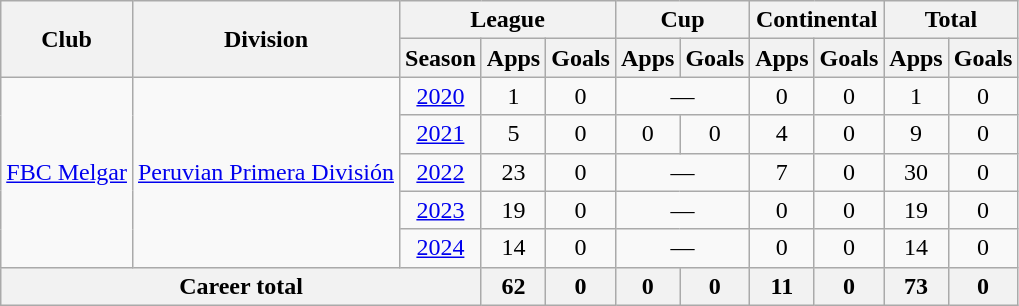<table class="wikitable" style="text-align: center">
<tr>
<th rowspan="2">Club</th>
<th rowspan="2">Division</th>
<th colspan="3">League</th>
<th colspan="2">Cup</th>
<th colspan="2">Continental</th>
<th colspan="2">Total</th>
</tr>
<tr>
<th>Season</th>
<th>Apps</th>
<th>Goals</th>
<th>Apps</th>
<th>Goals</th>
<th>Apps</th>
<th>Goals</th>
<th>Apps</th>
<th>Goals</th>
</tr>
<tr>
<td rowspan="5"><a href='#'>FBC Melgar</a></td>
<td rowspan="5"><a href='#'>Peruvian Primera División</a></td>
<td><a href='#'>2020</a></td>
<td>1</td>
<td>0</td>
<td colspan="2">—</td>
<td>0</td>
<td>0</td>
<td>1</td>
<td>0</td>
</tr>
<tr>
<td><a href='#'>2021</a></td>
<td>5</td>
<td>0</td>
<td>0</td>
<td>0</td>
<td>4</td>
<td>0</td>
<td>9</td>
<td>0</td>
</tr>
<tr>
<td><a href='#'>2022</a></td>
<td>23</td>
<td>0</td>
<td colspan="2">—</td>
<td>7</td>
<td>0</td>
<td>30</td>
<td>0</td>
</tr>
<tr>
<td><a href='#'>2023</a></td>
<td>19</td>
<td>0</td>
<td colspan="2">—</td>
<td>0</td>
<td>0</td>
<td>19</td>
<td>0</td>
</tr>
<tr>
<td><a href='#'>2024</a></td>
<td>14</td>
<td>0</td>
<td colspan="2">—</td>
<td>0</td>
<td>0</td>
<td>14</td>
<td>0</td>
</tr>
<tr>
<th colspan="3" valign="center">Career total</th>
<th>62</th>
<th>0</th>
<th>0</th>
<th>0</th>
<th>11</th>
<th>0</th>
<th>73</th>
<th>0</th>
</tr>
</table>
